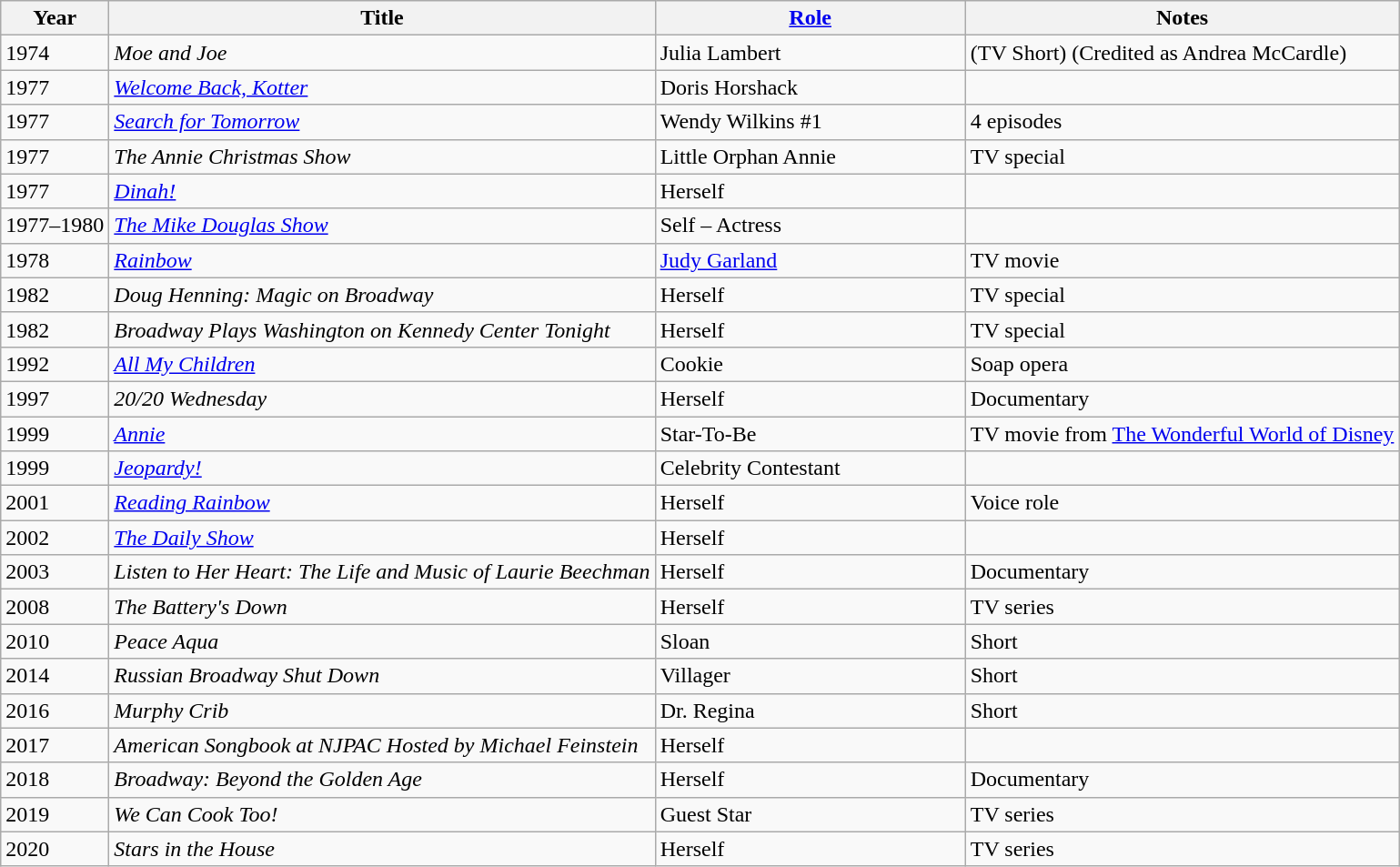<table class="wikitable">
<tr>
<th>Year</th>
<th>Title</th>
<th width=220><a href='#'>Role</a></th>
<th>Notes</th>
</tr>
<tr>
<td>1974</td>
<td><em>Moe and Joe</em></td>
<td>Julia Lambert</td>
<td>(TV Short) (Credited as Andrea McCardle)</td>
</tr>
<tr>
<td>1977</td>
<td><em><a href='#'>Welcome Back, Kotter</a></em></td>
<td>Doris Horshack</td>
<td></td>
</tr>
<tr>
<td>1977</td>
<td><em><a href='#'>Search for Tomorrow</a></em></td>
<td>Wendy Wilkins #1</td>
<td>4 episodes</td>
</tr>
<tr>
<td>1977</td>
<td><em>The Annie Christmas Show</em></td>
<td>Little Orphan Annie</td>
<td>TV special</td>
</tr>
<tr>
<td>1977</td>
<td><em><a href='#'>Dinah!</a></em></td>
<td>Herself</td>
<td></td>
</tr>
<tr>
<td>1977–1980</td>
<td><em><a href='#'>The Mike Douglas Show</a></em></td>
<td>Self – Actress</td>
<td></td>
</tr>
<tr>
<td>1978</td>
<td><em><a href='#'>Rainbow</a></em></td>
<td><a href='#'>Judy Garland</a></td>
<td>TV movie</td>
</tr>
<tr>
<td>1982</td>
<td><em>Doug Henning: Magic on Broadway</em></td>
<td>Herself</td>
<td>TV special</td>
</tr>
<tr>
<td>1982</td>
<td><em>Broadway Plays Washington on Kennedy Center Tonight</em></td>
<td>Herself</td>
<td>TV special</td>
</tr>
<tr>
<td>1992</td>
<td><em><a href='#'>All My Children</a></em></td>
<td>Cookie</td>
<td>Soap opera</td>
</tr>
<tr>
<td>1997</td>
<td><em>20/20 Wednesday</em></td>
<td>Herself</td>
<td>Documentary</td>
</tr>
<tr>
<td>1999</td>
<td><em><a href='#'>Annie</a></em></td>
<td>Star-To-Be</td>
<td>TV movie from <a href='#'>The Wonderful World of Disney</a></td>
</tr>
<tr>
<td>1999</td>
<td><em><a href='#'>Jeopardy!</a></em></td>
<td>Celebrity Contestant</td>
<td></td>
</tr>
<tr>
<td>2001</td>
<td><em><a href='#'>Reading Rainbow</a></em></td>
<td>Herself</td>
<td>Voice role</td>
</tr>
<tr>
<td>2002</td>
<td><em><a href='#'>The Daily Show</a></em></td>
<td>Herself</td>
<td></td>
</tr>
<tr>
<td>2003</td>
<td><em>Listen to Her Heart: The Life and Music of Laurie Beechman</em></td>
<td>Herself</td>
<td>Documentary</td>
</tr>
<tr>
<td>2008</td>
<td><em>The Battery's Down</em></td>
<td>Herself</td>
<td>TV series</td>
</tr>
<tr>
<td>2010</td>
<td><em>Peace Aqua</em></td>
<td>Sloan</td>
<td>Short</td>
</tr>
<tr>
<td>2014</td>
<td><em>Russian Broadway Shut Down</em></td>
<td>Villager</td>
<td>Short</td>
</tr>
<tr>
<td>2016</td>
<td><em>Murphy Crib</em></td>
<td>Dr. Regina</td>
<td>Short</td>
</tr>
<tr>
<td>2017</td>
<td><em>American Songbook at NJPAC Hosted by Michael Feinstein</em></td>
<td>Herself</td>
<td></td>
</tr>
<tr>
<td>2018</td>
<td><em>Broadway: Beyond the Golden Age</em></td>
<td>Herself</td>
<td>Documentary</td>
</tr>
<tr>
<td>2019</td>
<td><em>We Can Cook Too!</em></td>
<td>Guest Star</td>
<td>TV series</td>
</tr>
<tr>
<td>2020</td>
<td><em>Stars in the House</em></td>
<td>Herself</td>
<td>TV series</td>
</tr>
</table>
